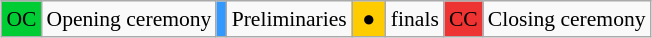<table class="wikitable" style="margin:0.5em auto; font-size:90%;position:relative;">
<tr>
<td style="background:#0c3;">OC</td>
<td>Opening ceremony</td>
<td style="background:#39f;"></td>
<td>Preliminaries</td>
<td style="background:#fc0;"> ● </td>
<td>finals</td>
<td style="background:#e33;">CC</td>
<td>Closing ceremony</td>
</tr>
</table>
